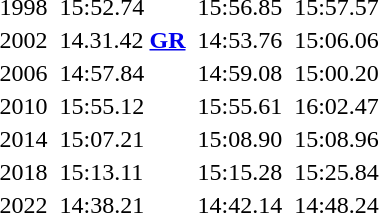<table>
<tr>
<td>1998</td>
<td></td>
<td>15:52.74</td>
<td></td>
<td>15:56.85</td>
<td></td>
<td>15:57.57</td>
</tr>
<tr>
<td>2002<br></td>
<td></td>
<td>14.31.42 <strong><a href='#'>GR</a></strong></td>
<td></td>
<td>14:53.76</td>
<td></td>
<td>15:06.06</td>
</tr>
<tr>
<td>2006<br></td>
<td></td>
<td>14:57.84</td>
<td></td>
<td>14:59.08</td>
<td></td>
<td>15:00.20</td>
</tr>
<tr>
<td>2010<br></td>
<td></td>
<td>15:55.12</td>
<td></td>
<td>15:55.61</td>
<td></td>
<td>16:02.47</td>
</tr>
<tr>
<td>2014<br></td>
<td></td>
<td>15:07.21</td>
<td></td>
<td>15:08.90</td>
<td></td>
<td>15:08.96</td>
</tr>
<tr>
<td>2018<br></td>
<td></td>
<td>15:13.11</td>
<td></td>
<td>15:15.28</td>
<td></td>
<td>15:25.84</td>
</tr>
<tr>
<td>2022<br></td>
<td></td>
<td>14:38.21</td>
<td></td>
<td>14:42.14</td>
<td></td>
<td>14:48.24</td>
</tr>
</table>
